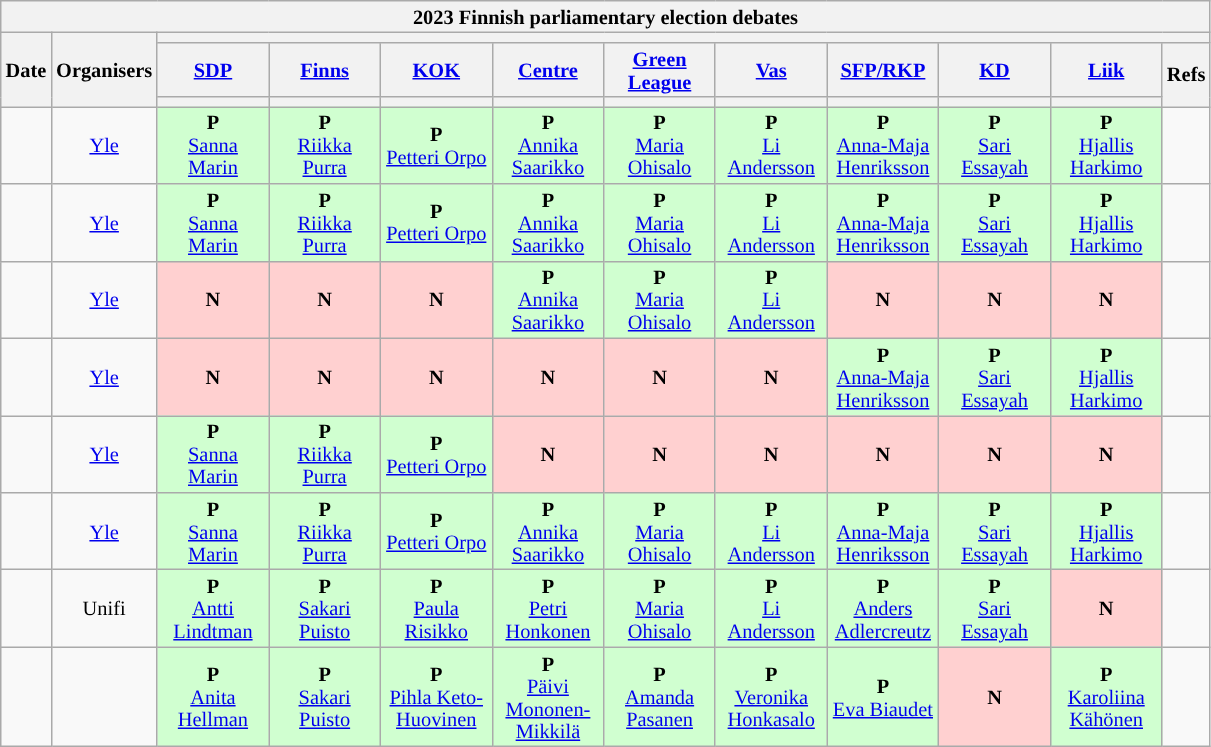<table class="wikitable" style="font-size:85%; line-height:15px; text-align:center;">
<tr>
<th colspan="12">2023 Finnish parliamentary election debates</th>
</tr>
<tr>
<th rowspan="3">Date</th>
<th rowspan="3">Organisers</th>
<th colspan="10">    </th>
</tr>
<tr>
<th scope="col" style="width:5em"><a href='#'>SDP</a></th>
<th scope="col" style="width:5em"><a href='#'>Finns</a></th>
<th scope="col" style="width:5em"><a href='#'>KOK</a></th>
<th scope="col" style="width:5em"><a href='#'>Centre</a></th>
<th scope="col" style="width:5em"><a href='#'>Green League</a></th>
<th scope="col" style="width:5em"><a href='#'>Vas</a></th>
<th scope="col" style="width:5em"><a href='#'>SFP/RKP</a></th>
<th scope="col" style="width:5em"><a href='#'>KD</a></th>
<th scope="col" style="width:5em"><a href='#'>Liik</a></th>
<th rowspan="2">Refs</th>
</tr>
<tr>
<th style="background:"></th>
<th style="background:"></th>
<th style="background:"></th>
<th style="background:"></th>
<th style="background:"></th>
<th style="background:"></th>
<th style="background:"></th>
<th style="background:"></th>
<th style="background:"></th>
</tr>
<tr>
<td></td>
<td><a href='#'>Yle</a></td>
<td style="background:#D0FFD0"><strong>P</strong><br><a href='#'>Sanna Marin</a></td>
<td style="background:#D0FFD0"><strong>P</strong><br><a href='#'>Riikka Purra</a></td>
<td style="background:#D0FFD0"><strong>P</strong><br><a href='#'>Petteri Orpo</a></td>
<td style="background:#D0FFD0"><strong>P</strong><br><a href='#'>Annika Saarikko</a></td>
<td style="background:#D0FFD0"><strong>P</strong><br><a href='#'>Maria Ohisalo</a></td>
<td style="background:#D0FFD0"><strong>P</strong><br><a href='#'>Li Andersson</a></td>
<td style="background:#D0FFD0"><strong>P</strong><br><a href='#'>Anna-Maja Henriksson</a></td>
<td style="background:#D0FFD0"><strong>P</strong><br><a href='#'>Sari Essayah</a></td>
<td style="background:#D0FFD0"><strong>P</strong><br><a href='#'>Hjallis Harkimo</a></td>
<td></td>
</tr>
<tr>
<td></td>
<td><a href='#'>Yle</a></td>
<td style="background:#D0FFD0"><strong>P</strong><br><a href='#'>Sanna Marin</a></td>
<td style="background:#D0FFD0"><strong>P</strong><br><a href='#'>Riikka Purra</a></td>
<td style="background:#D0FFD0"><strong>P</strong><br><a href='#'>Petteri Orpo</a></td>
<td style="background:#D0FFD0"><strong>P</strong><br><a href='#'>Annika Saarikko</a></td>
<td style="background:#D0FFD0"><strong>P</strong><br><a href='#'>Maria Ohisalo</a></td>
<td style="background:#D0FFD0"><strong>P</strong><br><a href='#'>Li Andersson</a></td>
<td style="background:#D0FFD0"><strong>P</strong><br><a href='#'>Anna-Maja Henriksson</a></td>
<td style="background:#D0FFD0"><strong>P</strong><br><a href='#'>Sari Essayah</a></td>
<td style="background:#D0FFD0"><strong>P</strong><br><a href='#'>Hjallis Harkimo</a></td>
<td></td>
</tr>
<tr>
<td></td>
<td><a href='#'>Yle</a></td>
<td style="background:#FFD0D0"><strong>N</strong></td>
<td style="background:#FFD0D0"><strong>N</strong></td>
<td style="background:#FFD0D0"><strong>N</strong></td>
<td style="background:#D0FFD0"><strong>P</strong><br><a href='#'>Annika Saarikko</a></td>
<td style="background:#D0FFD0"><strong>P</strong><br><a href='#'>Maria Ohisalo</a></td>
<td style="background:#D0FFD0"><strong>P</strong><br><a href='#'>Li Andersson</a></td>
<td style="background:#FFD0D0"><strong>N</strong></td>
<td style="background:#FFD0D0"><strong>N</strong></td>
<td style="background:#FFD0D0"><strong>N</strong></td>
<td></td>
</tr>
<tr>
<td></td>
<td><a href='#'>Yle</a></td>
<td style="background:#FFD0D0"><strong>N</strong></td>
<td style="background:#FFD0D0"><strong>N</strong></td>
<td style="background:#FFD0D0"><strong>N</strong></td>
<td style="background:#FFD0D0"><strong>N</strong></td>
<td style="background:#FFD0D0"><strong>N</strong></td>
<td style="background:#FFD0D0"><strong>N</strong></td>
<td style="background:#D0FFD0"><strong>P</strong><br><a href='#'>Anna-Maja Henriksson</a></td>
<td style="background:#D0FFD0"><strong>P</strong><br><a href='#'>Sari Essayah</a></td>
<td style="background:#D0FFD0"><strong>P</strong><br><a href='#'>Hjallis Harkimo</a></td>
<td></td>
</tr>
<tr>
<td></td>
<td><a href='#'>Yle</a></td>
<td style="background:#D0FFD0"><strong>P</strong><br><a href='#'>Sanna Marin</a></td>
<td style="background:#D0FFD0"><strong>P</strong><br><a href='#'>Riikka Purra</a></td>
<td style="background:#D0FFD0"><strong>P</strong><br><a href='#'>Petteri Orpo</a></td>
<td style="background:#FFD0D0"><strong>N</strong></td>
<td style="background:#FFD0D0"><strong>N</strong></td>
<td style="background:#FFD0D0"><strong>N</strong></td>
<td style="background:#FFD0D0"><strong>N</strong></td>
<td style="background:#FFD0D0"><strong>N</strong></td>
<td style="background:#FFD0D0"><strong>N</strong></td>
<td></td>
</tr>
<tr>
<td></td>
<td><a href='#'>Yle</a></td>
<td style="background:#D0FFD0"><strong>P</strong><br><a href='#'>Sanna Marin</a></td>
<td style="background:#D0FFD0"><strong>P</strong><br><a href='#'>Riikka Purra</a></td>
<td style="background:#D0FFD0"><strong>P</strong><br><a href='#'>Petteri Orpo</a></td>
<td style="background:#D0FFD0"><strong>P</strong><br><a href='#'>Annika Saarikko</a></td>
<td style="background:#D0FFD0"><strong>P</strong><br><a href='#'>Maria Ohisalo</a></td>
<td style="background:#D0FFD0"><strong>P</strong><br><a href='#'>Li Andersson</a></td>
<td style="background:#D0FFD0"><strong>P</strong><br><a href='#'>Anna-Maja Henriksson</a></td>
<td style="background:#D0FFD0"><strong>P</strong><br><a href='#'>Sari Essayah</a></td>
<td style="background:#D0FFD0"><strong>P</strong><br><a href='#'>Hjallis Harkimo</a></td>
<td></td>
</tr>
<tr>
<td></td>
<td>Unifi</td>
<td style="background:#D0FFD0"><strong>P</strong><br><a href='#'>Antti Lindtman</a></td>
<td style="background:#D0FFD0"><strong>P</strong><br><a href='#'>Sakari Puisto</a></td>
<td style="background:#D0FFD0"><strong>P</strong><br><a href='#'>Paula Risikko</a></td>
<td style="background:#D0FFD0"><strong>P</strong><br><a href='#'>Petri Honkonen</a></td>
<td style="background:#D0FFD0"><strong>P</strong><br><a href='#'>Maria Ohisalo</a></td>
<td style="background:#D0FFD0"><strong>P</strong><br><a href='#'>Li Andersson</a></td>
<td style="background:#D0FFD0"><strong>P</strong><br><a href='#'>Anders Adlercreutz</a></td>
<td style="background:#D0FFD0"><strong>P</strong><br><a href='#'>Sari Essayah</a></td>
<td style="background:#FFD0D0"><strong>N</strong></td>
<td></td>
</tr>
<tr>
<td></td>
<td></td>
<td style="background:#D0FFD0"><strong>P</strong><br><a href='#'>Anita Hellman</a></td>
<td style="background:#D0FFD0"><strong>P</strong><br><a href='#'>Sakari Puisto</a></td>
<td style="background:#D0FFD0"><strong>P</strong><br><a href='#'>Pihla Keto-Huovinen</a></td>
<td style="background:#D0FFD0"><strong>P</strong><br><a href='#'>Päivi Mononen-Mikkilä</a></td>
<td style="background:#D0FFD0"><strong>P</strong><br><a href='#'>Amanda Pasanen</a></td>
<td style="background:#D0FFD0"><strong>P</strong><br><a href='#'>Veronika Honkasalo</a></td>
<td style="background:#D0FFD0"><strong>P</strong><br><a href='#'>Eva Biaudet</a></td>
<td style="background:#FFD0D0"><strong>N</strong></td>
<td style="background:#D0FFD0"><strong>P</strong><br><a href='#'>Karoliina Kähönen</a></td>
<td></td>
</tr>
</table>
